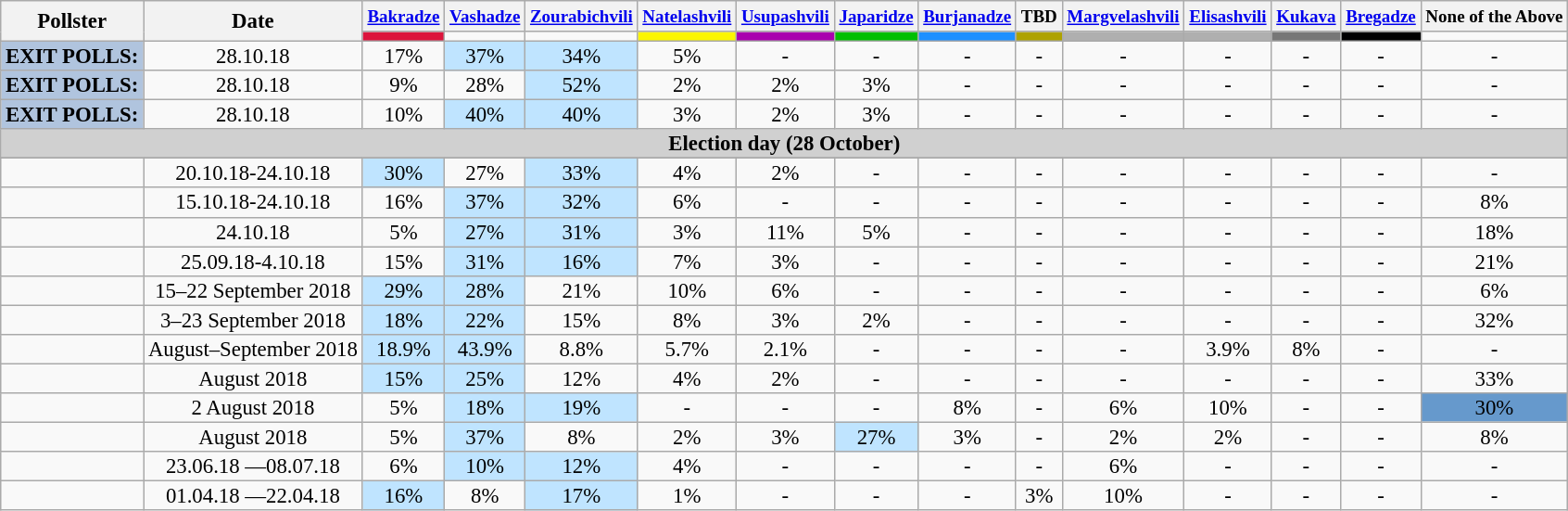<table class="wikitable" style="text-align:center;font-size:95%;line-height:14px;">
<tr>
<th rowspan=2>Pollster</th>
<th rowspan=2>Date</th>
<th><small><a href='#'>Bakradze</a></small><br></th>
<th><small><a href='#'>Vashadze</a></small><br></th>
<th><small><a href='#'>Zourabichvili</a></small><br></th>
<th><small><a href='#'>Natelashvili</a></small><br></th>
<th><small><a href='#'>Usupashvili</a></small><br></th>
<th><small><a href='#'>Japaridze</a></small><br></th>
<th><small><a href='#'>Burjanadze</a></small><br></th>
<th><small>TBD</small><br></th>
<th><small><a href='#'>Margvelashvili</a></small><br></th>
<th><small><a href='#'>Elisashvili</a></small><br></th>
<th><small><a href='#'>Kukava</a></small><br></th>
<th><small><a href='#'>Bregadze</a></small><br></th>
<th><small>None of the Above</small></th>
</tr>
<tr>
<td style="background:#DC143C;"></td>
<td bgcolor=></td>
<td bgcolor=></td>
<td style="background:#FBF500;"></td>
<td style="background:#A900AE;"></td>
<td style="background:#01BF01;"></td>
<td style="background:#1E90FF;"></td>
<td style="background:#AEA200;"></td>
<td style="background:#AFAFAF;"></td>
<td style="background:#AFAFAF;"></td>
<td style="background:#777777;"></td>
<td style="background:#000001;"></td>
<td></td>
</tr>
<tr>
<td style="background:lightsteelblue;"><strong>EXIT POLLS:</strong><br></td>
<td>28.10.18</td>
<td>17%</td>
<td bgcolor="#BFE4FF" >37%</td>
<td bgcolor="#BFE4FF" >34%</td>
<td>5%</td>
<td>-</td>
<td>-</td>
<td>-</td>
<td>-</td>
<td>-</td>
<td>-</td>
<td>-</td>
<td>-</td>
<td>-</td>
</tr>
<tr>
<td style="background:lightsteelblue;"><strong>EXIT POLLS:</strong><br></td>
<td>28.10.18</td>
<td>9%</td>
<td>28%</td>
<td bgcolor="#BFE4FF" >52%</td>
<td>2%</td>
<td>2%</td>
<td>3%</td>
<td>-</td>
<td>-</td>
<td>-</td>
<td>-</td>
<td>-</td>
<td>-</td>
<td>-</td>
</tr>
<tr>
<td style="background:lightsteelblue;"><strong>EXIT POLLS:</strong><br></td>
<td>28.10.18</td>
<td>10%</td>
<td bgcolor="#BFE4FF" >40%</td>
<td bgcolor="#BFE4FF" >40%</td>
<td>3%</td>
<td>2%</td>
<td>3%</td>
<td>-</td>
<td>-</td>
<td>-</td>
<td>-</td>
<td>-</td>
<td>-</td>
<td>-</td>
</tr>
<tr>
<td colspan="17" style="background:#D0D0D0; color:black"><strong>Election day (28 October)</strong></td>
</tr>
<tr>
</tr>
<tr>
<td></td>
<td>20.10.18-24.10.18</td>
<td bgcolor="#BFE4FF" >30%</td>
<td>27%</td>
<td bgcolor="#BFE4FF" >33%</td>
<td>4%</td>
<td>2%</td>
<td>-</td>
<td>-</td>
<td>-</td>
<td>-</td>
<td>-</td>
<td>-</td>
<td>-</td>
<td>-</td>
</tr>
<tr>
<td></td>
<td>15.10.18-24.10.18</td>
<td>16%</td>
<td bgcolor="#BFE4FF" >37%</td>
<td bgcolor="#BFE4FF" >32%</td>
<td>6%</td>
<td>-</td>
<td>-</td>
<td>-</td>
<td>-</td>
<td>-</td>
<td>-</td>
<td>-</td>
<td>-</td>
<td>8%</td>
</tr>
<tr>
<td></td>
<td>24.10.18</td>
<td>5%</td>
<td bgcolor="#BFE4FF" >27%</td>
<td bgcolor="#BFE4FF" >31%</td>
<td>3%</td>
<td>11%</td>
<td>5%</td>
<td>-</td>
<td>-</td>
<td>-</td>
<td>-</td>
<td>-</td>
<td>-</td>
<td>18%</td>
</tr>
<tr>
<td></td>
<td>25.09.18-4.10.18</td>
<td>15%</td>
<td bgcolor="#BFE4FF" >31%</td>
<td bgcolor="#BFE4FF" >16%</td>
<td>7%</td>
<td>3%</td>
<td>-</td>
<td>-</td>
<td>-</td>
<td>-</td>
<td>-</td>
<td>-</td>
<td>-</td>
<td>21%</td>
</tr>
<tr>
<td></td>
<td>15–22 September 2018</td>
<td bgcolor="#BFE4FF" >29%</td>
<td bgcolor="#BFE4FF" >28%</td>
<td>21%</td>
<td>10%</td>
<td>6%</td>
<td>-</td>
<td>-</td>
<td>-</td>
<td>-</td>
<td>-</td>
<td>-</td>
<td>-</td>
<td>6%</td>
</tr>
<tr>
<td></td>
<td>3–23 September 2018</td>
<td bgcolor="#BFE4FF" >18%</td>
<td bgcolor="#BFE4FF" >22%</td>
<td>15%</td>
<td>8%</td>
<td>3%</td>
<td>2%</td>
<td>-</td>
<td>-</td>
<td>-</td>
<td>-</td>
<td>-</td>
<td>-</td>
<td>32%</td>
</tr>
<tr>
<td></td>
<td>August–September 2018</td>
<td bgcolor="#BFE4FF" >18.9%</td>
<td bgcolor="#BFE4FF" >43.9%</td>
<td>8.8%</td>
<td>5.7%</td>
<td>2.1%</td>
<td>-</td>
<td>-</td>
<td>-</td>
<td>-</td>
<td>3.9%</td>
<td>8%</td>
<td>-</td>
<td>-</td>
</tr>
<tr>
<td></td>
<td>August 2018</td>
<td bgcolor="#BFE4FF" >15%</td>
<td bgcolor="#BFE4FF" >25%</td>
<td>12%</td>
<td>4%</td>
<td>2%</td>
<td>-</td>
<td>-</td>
<td>-</td>
<td>-</td>
<td>-</td>
<td>-</td>
<td>-</td>
<td>33%</td>
</tr>
<tr>
<td></td>
<td>2 August 2018</td>
<td>5%</td>
<td bgcolor="#BFE4FF" >18%</td>
<td bgcolor="#BFE4FF" >19%</td>
<td>-</td>
<td>-</td>
<td>-</td>
<td>8%</td>
<td>-</td>
<td>6%</td>
<td>10%</td>
<td>-</td>
<td>-</td>
<td bgcolor="#6699CC" >30%</td>
</tr>
<tr>
<td></td>
<td>August 2018</td>
<td>5%</td>
<td bgcolor="#BFE4FF" >37%</td>
<td>8%</td>
<td>2%</td>
<td>3%</td>
<td bgcolor="#BFE4FF" >27%</td>
<td>3%</td>
<td>-</td>
<td>2%</td>
<td>2%</td>
<td>-</td>
<td>-</td>
<td>8%</td>
</tr>
<tr>
<td></td>
<td>23.06.18 —08.07.18</td>
<td>6%</td>
<td bgcolor="#BFE4FF" >10%</td>
<td bgcolor="#BFE4FF" >12%</td>
<td>4%</td>
<td>-</td>
<td>-</td>
<td>-</td>
<td>-</td>
<td>6%</td>
<td>-</td>
<td>-</td>
<td>-</td>
<td>-</td>
</tr>
<tr>
<td></td>
<td>01.04.18 —22.04.18</td>
<td bgcolor="#BFE4FF" >16%</td>
<td>8%</td>
<td bgcolor="#BFE4FF" >17%</td>
<td>1%</td>
<td>-</td>
<td>-</td>
<td>-</td>
<td>3%</td>
<td>10%</td>
<td>-</td>
<td>-</td>
<td>-</td>
<td>-</td>
</tr>
</table>
